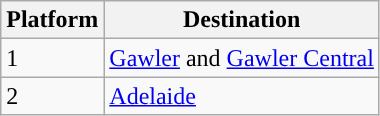<table class="wikitable">
<tr>
<th>Platform</th>
<th>Destination</th>
</tr>
<tr>
<td style="background:#"><span>1</span></td>
<td><a href='#'>Gawler</a> and <a href='#'>Gawler Central</a></td>
</tr>
<tr>
<td style="background:#"><span>2</span></td>
<td><a href='#'>Adelaide</a></td>
</tr>
</table>
